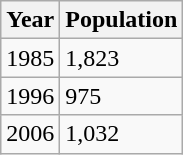<table class="wikitable">
<tr>
<th>Year</th>
<th>Population</th>
</tr>
<tr>
<td>1985</td>
<td>1,823</td>
</tr>
<tr>
<td>1996</td>
<td>975</td>
</tr>
<tr>
<td>2006</td>
<td>1,032</td>
</tr>
</table>
